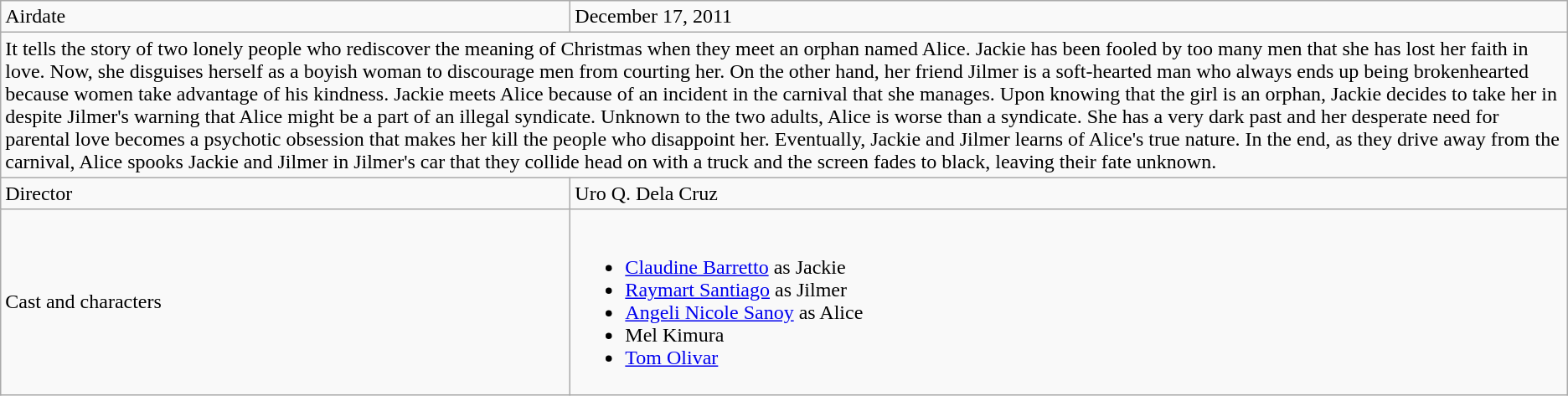<table class="wikitable">
<tr>
<td>Airdate</td>
<td>December 17, 2011</td>
</tr>
<tr>
<td colspan=2>It tells the story of two lonely people who rediscover the meaning of Christmas when they meet an orphan named Alice. Jackie has been fooled by too many men that she has lost her faith in love. Now, she disguises herself as a boyish woman to discourage men from courting her. On the other hand, her friend Jilmer is a soft-hearted man who always ends up being brokenhearted because women take advantage of his kindness. Jackie meets Alice because of an incident in the carnival that she manages. Upon knowing that the girl is an orphan, Jackie decides to take her in despite Jilmer's warning that Alice might be a part of an illegal syndicate. Unknown to the two adults, Alice is worse than a syndicate. She has a very dark past and her desperate need for parental love becomes a psychotic obsession that makes her kill the people who disappoint her. Eventually, Jackie and Jilmer learns of Alice's true nature. In the end, as they drive away from the carnival, Alice spooks Jackie and Jilmer in Jilmer's car that they collide head on with a truck and the screen fades to black, leaving their fate unknown.</td>
</tr>
<tr>
<td>Director</td>
<td>Uro Q. Dela Cruz</td>
</tr>
<tr>
<td>Cast and characters</td>
<td><br><ul><li><a href='#'>Claudine Barretto</a> as Jackie</li><li><a href='#'>Raymart Santiago</a> as Jilmer</li><li><a href='#'>Angeli Nicole Sanoy</a> as Alice</li><li>Mel Kimura</li><li><a href='#'>Tom Olivar</a></li></ul></td>
</tr>
</table>
